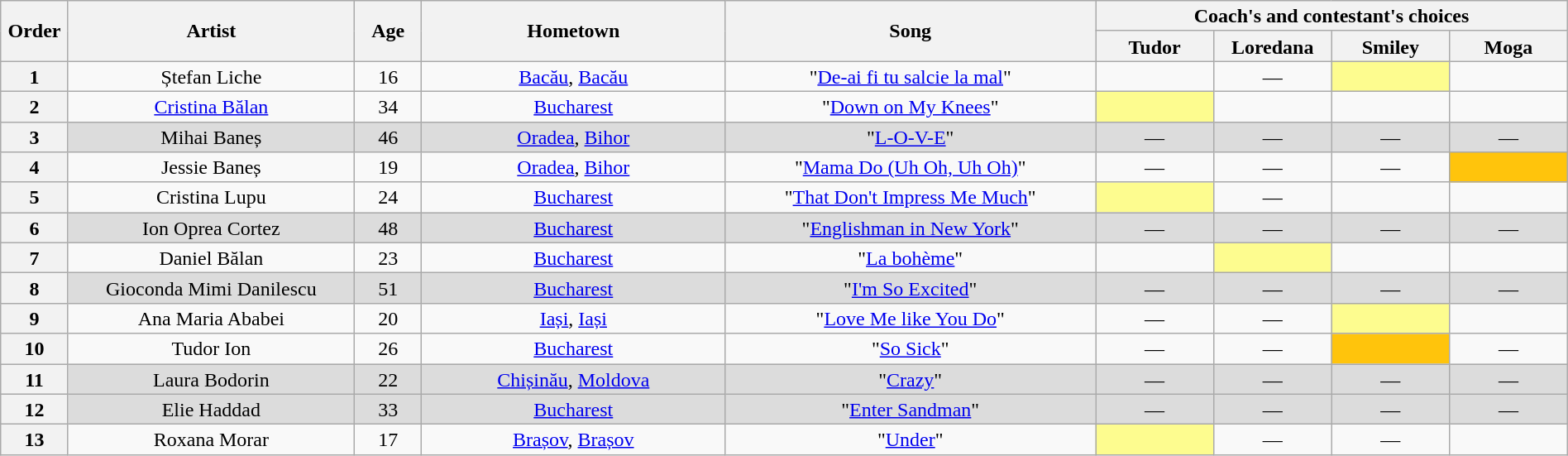<table class="wikitable" style="text-align:center; line-height:17px; width:100%;">
<tr>
<th scope="col" rowspan="2" style="width:04%;">Order</th>
<th scope="col" rowspan="2" style="width:17%;">Artist</th>
<th scope="col" rowspan="2" style="width:04%;">Age</th>
<th scope="col" rowspan="2" style="width:18%;">Hometown</th>
<th scope="col" rowspan="2" style="width:22%;">Song</th>
<th scope="col" colspan="4" style="width:24%;">Coach's and contestant's choices</th>
</tr>
<tr>
<th style="width:07%;">Tudor</th>
<th style="width:07%;">Loredana</th>
<th style="width:07%;">Smiley</th>
<th style="width:07%;">Moga</th>
</tr>
<tr>
<th>1</th>
<td>Ștefan Liche</td>
<td>16</td>
<td><a href='#'>Bacău</a>, <a href='#'>Bacău</a></td>
<td>"<a href='#'>De-ai fi tu salcie la mal</a>"</td>
<td><strong></strong></td>
<td>—</td>
<td style="background:#FDFC8F;"><strong></strong></td>
<td><strong></strong></td>
</tr>
<tr>
<th>2</th>
<td><a href='#'>Cristina Bălan</a></td>
<td>34</td>
<td><a href='#'>Bucharest</a></td>
<td>"<a href='#'>Down on My Knees</a>"</td>
<td style="background:#FDFC8F;"><strong></strong></td>
<td><strong></strong></td>
<td><strong></strong></td>
<td><strong></strong></td>
</tr>
<tr style="background:#DCDCDC;">
<th>3</th>
<td>Mihai Baneș</td>
<td>46</td>
<td><a href='#'>Oradea</a>, <a href='#'>Bihor</a></td>
<td>"<a href='#'>L-O-V-E</a>"</td>
<td>—</td>
<td>—</td>
<td>—</td>
<td>—</td>
</tr>
<tr>
<th>4</th>
<td>Jessie Baneș</td>
<td>19</td>
<td><a href='#'>Oradea</a>, <a href='#'>Bihor</a></td>
<td>"<a href='#'>Mama Do (Uh Oh, Uh Oh)</a>"</td>
<td>—</td>
<td>—</td>
<td>—</td>
<td style="background:#FFC40C;"><strong></strong></td>
</tr>
<tr>
<th>5</th>
<td>Cristina Lupu</td>
<td>24</td>
<td><a href='#'>Bucharest</a></td>
<td>"<a href='#'>That Don't Impress Me Much</a>"</td>
<td style="background:#FDFC8F;"><strong></strong></td>
<td>—</td>
<td><strong></strong></td>
<td><strong></strong></td>
</tr>
<tr style="background:#DCDCDC;">
<th>6</th>
<td>Ion Oprea Cortez</td>
<td>48</td>
<td><a href='#'>Bucharest</a></td>
<td>"<a href='#'>Englishman in New York</a>"</td>
<td>—</td>
<td>—</td>
<td>—</td>
<td>—</td>
</tr>
<tr>
<th>7</th>
<td>Daniel Bălan</td>
<td>23</td>
<td><a href='#'>Bucharest</a></td>
<td>"<a href='#'>La bohème</a>"</td>
<td><strong></strong></td>
<td style="background:#FDFC8F;"><strong></strong></td>
<td><strong></strong></td>
<td><strong></strong></td>
</tr>
<tr style="background:#DCDCDC;">
<th>8</th>
<td>Gioconda Mimi Danilescu</td>
<td>51</td>
<td><a href='#'>Bucharest</a></td>
<td>"<a href='#'>I'm So Excited</a>"</td>
<td>—</td>
<td>—</td>
<td>—</td>
<td>—</td>
</tr>
<tr>
<th>9</th>
<td>Ana Maria Ababei</td>
<td>20</td>
<td><a href='#'>Iași</a>, <a href='#'>Iași</a></td>
<td>"<a href='#'>Love Me like You Do</a>"</td>
<td>—</td>
<td>—</td>
<td style="background:#FDFC8F;"><strong></strong></td>
<td><strong></strong></td>
</tr>
<tr>
<th>10</th>
<td>Tudor Ion</td>
<td>26</td>
<td><a href='#'>Bucharest</a></td>
<td>"<a href='#'>So Sick</a>"</td>
<td>—</td>
<td>—</td>
<td style="background:#FFC40C;"><strong></strong></td>
<td>—</td>
</tr>
<tr style="background:#DCDCDC;">
<th>11</th>
<td>Laura Bodorin</td>
<td>22</td>
<td><a href='#'>Chișinău</a>, <a href='#'>Moldova</a></td>
<td>"<a href='#'>Crazy</a>"</td>
<td>—</td>
<td>—</td>
<td>—</td>
<td>—</td>
</tr>
<tr style="background:#DCDCDC;">
<th>12</th>
<td>Elie Haddad</td>
<td>33</td>
<td><a href='#'>Bucharest</a></td>
<td>"<a href='#'>Enter Sandman</a>"</td>
<td>—</td>
<td>—</td>
<td>—</td>
<td>—</td>
</tr>
<tr>
<th>13</th>
<td>Roxana Morar</td>
<td>17</td>
<td><a href='#'>Brașov</a>, <a href='#'>Brașov</a></td>
<td>"<a href='#'>Under</a>"</td>
<td style="background:#FDFC8F;"><strong></strong></td>
<td>—</td>
<td>—</td>
<td><strong></strong></td>
</tr>
</table>
